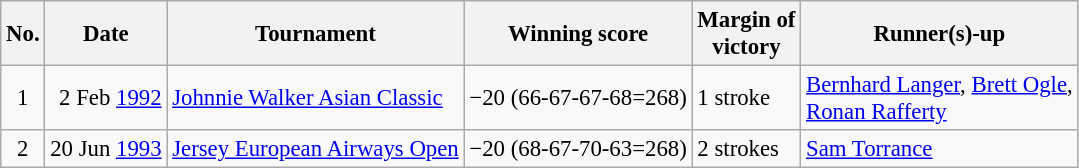<table class="wikitable" style="font-size:95%;">
<tr>
<th>No.</th>
<th>Date</th>
<th>Tournament</th>
<th>Winning score</th>
<th>Margin of<br>victory</th>
<th>Runner(s)-up</th>
</tr>
<tr>
<td align=center>1</td>
<td align=right>2 Feb <a href='#'>1992</a></td>
<td><a href='#'>Johnnie Walker Asian Classic</a></td>
<td>−20 (66-67-67-68=268)</td>
<td>1 stroke</td>
<td> <a href='#'>Bernhard Langer</a>,  <a href='#'>Brett Ogle</a>,<br> <a href='#'>Ronan Rafferty</a></td>
</tr>
<tr>
<td align=center>2</td>
<td align=right>20 Jun <a href='#'>1993</a></td>
<td><a href='#'>Jersey European Airways Open</a></td>
<td>−20 (68-67-70-63=268)</td>
<td>2 strokes</td>
<td> <a href='#'>Sam Torrance</a></td>
</tr>
</table>
